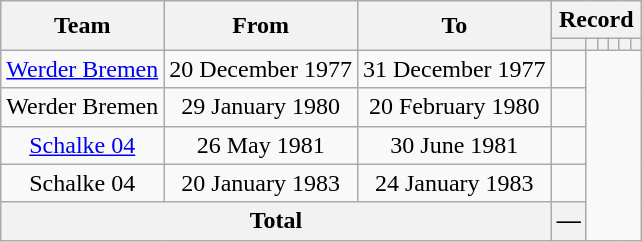<table class="wikitable" style="text-align: center">
<tr>
<th rowspan="2">Team</th>
<th rowspan="2">From</th>
<th rowspan="2">To</th>
<th colspan="6">Record</th>
</tr>
<tr>
<th></th>
<th></th>
<th></th>
<th></th>
<th></th>
<th></th>
</tr>
<tr>
<td><a href='#'>Werder Bremen</a></td>
<td>20 December 1977</td>
<td>31 December 1977<br></td>
<td></td>
</tr>
<tr>
<td>Werder Bremen</td>
<td>29 January 1980</td>
<td>20 February 1980<br></td>
<td></td>
</tr>
<tr>
<td><a href='#'>Schalke 04</a></td>
<td>26 May 1981</td>
<td>30 June 1981<br></td>
<td></td>
</tr>
<tr>
<td>Schalke 04</td>
<td>20 January 1983</td>
<td>24 January 1983<br></td>
<td></td>
</tr>
<tr>
<th colspan="3">Total<br></th>
<th>—</th>
</tr>
</table>
